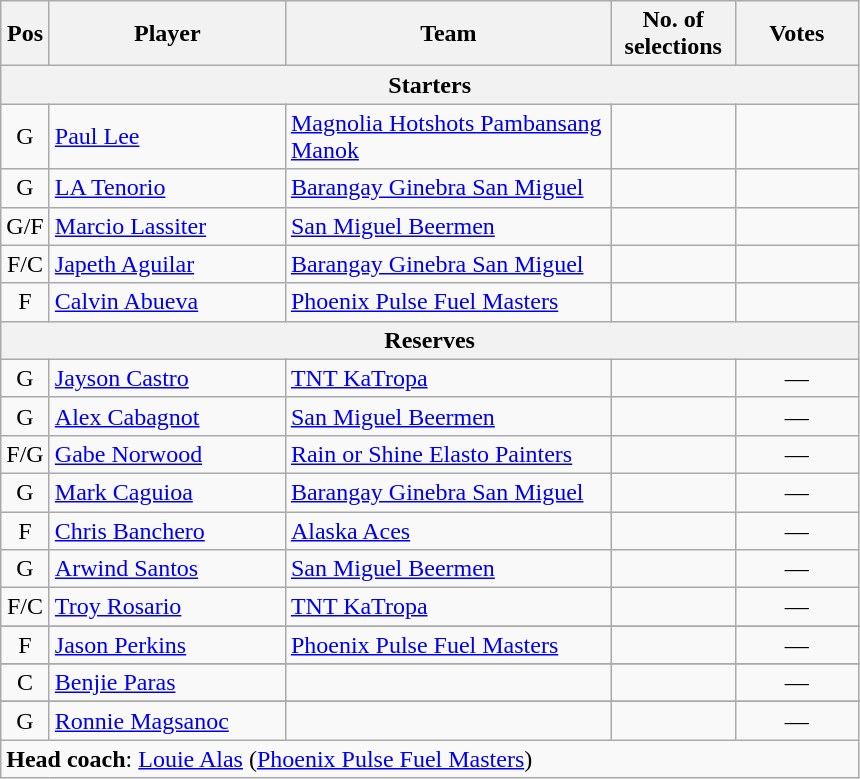<table class="wikitable" style="text-align:center">
<tr>
<th scope="col" width="25px">Pos</th>
<th scope="col" width="150px">Player</th>
<th scope="col" width="210px">Team</th>
<th scope="col" width="75px">No. of selections</th>
<th scope="col" width="75px">Votes</th>
</tr>
<tr>
<th scope="col" colspan="5">Starters</th>
</tr>
<tr>
<td>G</td>
<td style="text-align:left"><a href='#'>Paul Lee</a></td>
<td style="text-align:left"><a href='#'>Magnolia Hotshots Pambansang Manok</a></td>
<td></td>
<td></td>
</tr>
<tr>
<td>G</td>
<td style="text-align:left"><a href='#'>LA Tenorio</a></td>
<td style="text-align:left"><a href='#'>Barangay Ginebra San Miguel</a></td>
<td></td>
<td></td>
</tr>
<tr>
<td>G/F</td>
<td style="text-align:left"><a href='#'>Marcio Lassiter</a></td>
<td style="text-align:left"><a href='#'>San Miguel Beermen</a></td>
<td></td>
<td></td>
</tr>
<tr>
<td>F/C</td>
<td style="text-align:left"><a href='#'>Japeth Aguilar</a></td>
<td style="text-align:left"><a href='#'>Barangay Ginebra San Miguel</a></td>
<td></td>
<td></td>
</tr>
<tr>
<td>F</td>
<td style="text-align:left"><a href='#'>Calvin Abueva</a></td>
<td style="text-align:left"><a href='#'>Phoenix Pulse Fuel Masters</a></td>
<td></td>
<td></td>
</tr>
<tr>
<th scope="col" colspan="5">Reserves</th>
</tr>
<tr>
<td>G</td>
<td style="text-align:left"><a href='#'>Jayson Castro</a></td>
<td style="text-align:left"><a href='#'>TNT KaTropa</a></td>
<td></td>
<td>—</td>
</tr>
<tr>
<td>G</td>
<td style="text-align:left"><a href='#'>Alex Cabagnot</a></td>
<td style="text-align:left"><a href='#'>San Miguel Beermen</a></td>
<td></td>
<td>—</td>
</tr>
<tr>
<td>F/G</td>
<td style="text-align:left"><a href='#'>Gabe Norwood</a></td>
<td style="text-align:left"><a href='#'>Rain or Shine Elasto Painters</a></td>
<td></td>
<td>—</td>
</tr>
<tr>
<td>G</td>
<td style="text-align:left"><a href='#'>Mark Caguioa</a></td>
<td style="text-align:left"><a href='#'>Barangay Ginebra San Miguel</a></td>
<td></td>
<td>—</td>
</tr>
<tr>
<td>F</td>
<td style="text-align:left"><a href='#'>Chris Banchero</a></td>
<td style="text-align:left"><a href='#'>Alaska Aces</a></td>
<td></td>
<td>—</td>
</tr>
<tr>
<td>G</td>
<td style="text-align:left"><a href='#'>Arwind Santos</a></td>
<td style="text-align:left"><a href='#'>San Miguel Beermen</a></td>
<td></td>
<td>—</td>
</tr>
<tr>
<td>F/C</td>
<td style="text-align:left"><a href='#'>Troy Rosario</a></td>
<td style="text-align:left"><a href='#'>TNT KaTropa</a></td>
<td></td>
<td>—</td>
</tr>
<tr>
</tr>
<tr>
<td>F</td>
<td style="text-align:left"><a href='#'>Jason Perkins</a></td>
<td style="text-align:left"><a href='#'>Phoenix Pulse Fuel Masters</a></td>
<td></td>
<td>—</td>
</tr>
<tr>
</tr>
<tr>
<td>C</td>
<td style="text-align:left"><a href='#'>Benjie Paras</a></td>
<td style="text-align:left"></td>
<td></td>
<td>—</td>
</tr>
<tr>
</tr>
<tr>
<td>G</td>
<td style="text-align:left"><a href='#'>Ronnie Magsanoc</a></td>
<td style="text-align:left"></td>
<td></td>
<td>—</td>
</tr>
<tr>
<td style="text-align:left" colspan="5"><strong>Head coach</strong>: <a href='#'>Louie Alas</a> (<a href='#'>Phoenix Pulse Fuel Masters</a>)</td>
</tr>
</table>
